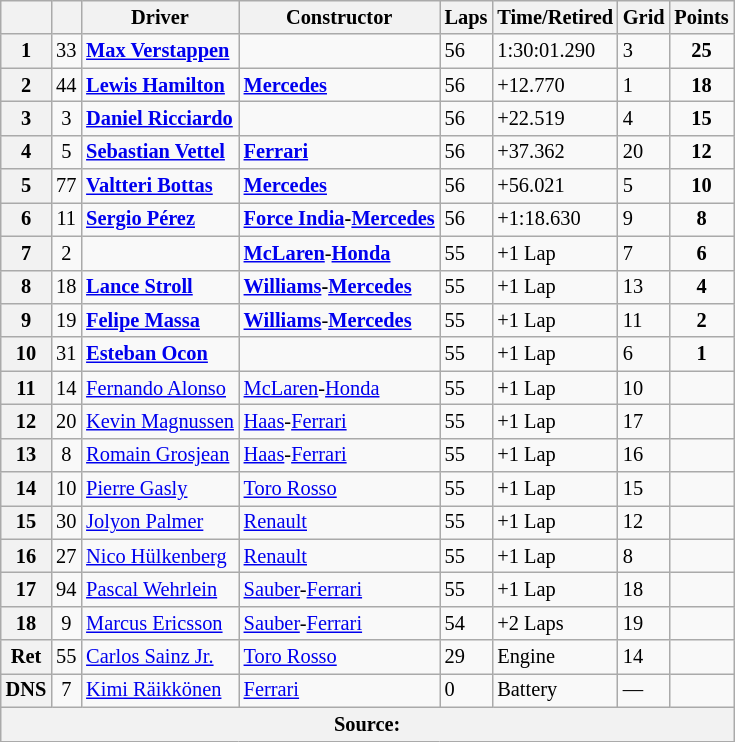<table class="wikitable" style="font-size: 85%;">
<tr>
<th></th>
<th></th>
<th>Driver</th>
<th>Constructor</th>
<th>Laps</th>
<th>Time/Retired</th>
<th>Grid</th>
<th>Points</th>
</tr>
<tr>
<th>1</th>
<td align="center">33</td>
<td> <strong><a href='#'>Max Verstappen</a></strong></td>
<td><strong></strong></td>
<td>56</td>
<td>1:30:01.290</td>
<td>3</td>
<td align="center"><strong>25</strong></td>
</tr>
<tr>
<th>2</th>
<td align="center">44</td>
<td> <strong><a href='#'>Lewis Hamilton</a></strong></td>
<td><strong><a href='#'>Mercedes</a></strong></td>
<td>56</td>
<td>+12.770</td>
<td>1</td>
<td align="center"><strong>18</strong></td>
</tr>
<tr>
<th>3</th>
<td align="center">3</td>
<td> <strong><a href='#'>Daniel Ricciardo</a></strong></td>
<td><strong></strong></td>
<td>56</td>
<td>+22.519</td>
<td>4</td>
<td align="center"><strong>15</strong></td>
</tr>
<tr>
<th>4</th>
<td align="center">5</td>
<td> <strong><a href='#'>Sebastian Vettel</a></strong></td>
<td><strong><a href='#'>Ferrari</a></strong></td>
<td>56</td>
<td>+37.362</td>
<td>20</td>
<td align="center"><strong>12</strong></td>
</tr>
<tr>
<th>5</th>
<td align="center">77</td>
<td> <strong><a href='#'>Valtteri Bottas</a></strong></td>
<td><strong><a href='#'>Mercedes</a></strong></td>
<td>56</td>
<td>+56.021</td>
<td>5</td>
<td align="center"><strong>10</strong></td>
</tr>
<tr>
<th>6</th>
<td align="center">11</td>
<td> <strong><a href='#'>Sergio Pérez</a></strong></td>
<td><strong><a href='#'>Force India</a>-<a href='#'>Mercedes</a></strong></td>
<td>56</td>
<td>+1:18.630</td>
<td>9</td>
<td align="center"><strong>8</strong></td>
</tr>
<tr>
<th>7</th>
<td align="center">2</td>
<td><strong></strong></td>
<td><strong><a href='#'>McLaren</a></strong>-<strong><a href='#'>Honda</a></strong></td>
<td>55</td>
<td>+1 Lap</td>
<td>7</td>
<td align="center"><strong>6</strong></td>
</tr>
<tr>
<th>8</th>
<td align="center">18</td>
<td> <strong><a href='#'>Lance Stroll</a></strong></td>
<td><strong><a href='#'>Williams</a>-<a href='#'>Mercedes</a></strong></td>
<td>55</td>
<td>+1 Lap</td>
<td>13</td>
<td align="center"><strong>4</strong></td>
</tr>
<tr>
<th>9</th>
<td align="center">19</td>
<td> <strong><a href='#'>Felipe Massa</a></strong></td>
<td><strong><a href='#'>Williams</a></strong>-<strong><a href='#'>Mercedes</a></strong></td>
<td>55</td>
<td>+1 Lap</td>
<td>11</td>
<td align=center><strong>2</strong></td>
</tr>
<tr>
<th>10</th>
<td align="center">31</td>
<td> <strong><a href='#'>Esteban Ocon</a></strong></td>
<td></td>
<td>55</td>
<td>+1 Lap</td>
<td>6</td>
<td align="center"><strong>1</strong></td>
</tr>
<tr>
<th>11</th>
<td align="center">14</td>
<td> <a href='#'>Fernando Alonso</a></td>
<td><a href='#'>McLaren</a>-<a href='#'>Honda</a></td>
<td>55</td>
<td>+1 Lap</td>
<td>10</td>
<td></td>
</tr>
<tr>
<th>12</th>
<td align="center">20</td>
<td> <a href='#'>Kevin Magnussen</a></td>
<td><a href='#'>Haas</a>-<a href='#'>Ferrari</a></td>
<td>55</td>
<td>+1 Lap</td>
<td>17</td>
<td></td>
</tr>
<tr>
<th>13</th>
<td align="center">8</td>
<td> <a href='#'>Romain Grosjean</a></td>
<td><a href='#'>Haas</a>-<a href='#'>Ferrari</a></td>
<td>55</td>
<td>+1 Lap</td>
<td>16</td>
<td></td>
</tr>
<tr>
<th>14</th>
<td align="center">10</td>
<td> <a href='#'>Pierre Gasly</a></td>
<td><a href='#'>Toro Rosso</a></td>
<td>55</td>
<td>+1 Lap</td>
<td>15</td>
<td></td>
</tr>
<tr>
<th>15</th>
<td align="center">30</td>
<td> <a href='#'>Jolyon Palmer</a></td>
<td><a href='#'>Renault</a></td>
<td>55</td>
<td>+1 Lap</td>
<td>12</td>
<td></td>
</tr>
<tr>
<th>16</th>
<td align="center">27</td>
<td> <a href='#'>Nico Hülkenberg</a></td>
<td><a href='#'>Renault</a></td>
<td>55</td>
<td>+1 Lap</td>
<td>8</td>
<td></td>
</tr>
<tr>
<th>17</th>
<td align="center">94</td>
<td> <a href='#'>Pascal Wehrlein</a></td>
<td><a href='#'>Sauber</a>-<a href='#'>Ferrari</a></td>
<td>55</td>
<td>+1 Lap</td>
<td>18</td>
<td></td>
</tr>
<tr>
<th>18</th>
<td align="center">9</td>
<td> <a href='#'>Marcus Ericsson</a></td>
<td><a href='#'>Sauber</a>-<a href='#'>Ferrari</a></td>
<td>54</td>
<td>+2 Laps</td>
<td>19</td>
<td></td>
</tr>
<tr>
<th>Ret</th>
<td align="center">55</td>
<td> <a href='#'>Carlos Sainz Jr.</a></td>
<td><a href='#'>Toro Rosso</a></td>
<td>29</td>
<td>Engine</td>
<td>14</td>
<td></td>
</tr>
<tr>
<th>DNS</th>
<td align="center">7</td>
<td> <a href='#'>Kimi Räikkönen</a></td>
<td><a href='#'>Ferrari</a></td>
<td>0</td>
<td>Battery</td>
<td>—</td>
<td></td>
</tr>
<tr>
<th colspan="8">Source:</th>
</tr>
</table>
